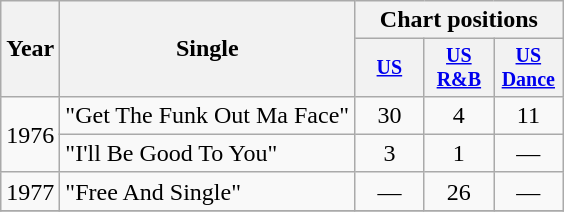<table class="wikitable" style="text-align:center;">
<tr>
<th rowspan="2">Year</th>
<th rowspan="2">Single</th>
<th colspan="3">Chart positions</th>
</tr>
<tr style="font-size:smaller;">
<th width="40"><a href='#'>US</a></th>
<th width="40"><a href='#'>US<br>R&B</a></th>
<th width="40"><a href='#'>US<br>Dance</a></th>
</tr>
<tr>
<td rowspan="2">1976</td>
<td align="left">"Get The Funk Out Ma Face"</td>
<td>30</td>
<td>4</td>
<td>11</td>
</tr>
<tr>
<td align="left">"I'll Be Good To You"</td>
<td>3</td>
<td>1</td>
<td>—</td>
</tr>
<tr>
<td rowspan="1">1977</td>
<td align="left">"Free And Single"</td>
<td>—</td>
<td>26</td>
<td>—</td>
</tr>
<tr>
</tr>
</table>
